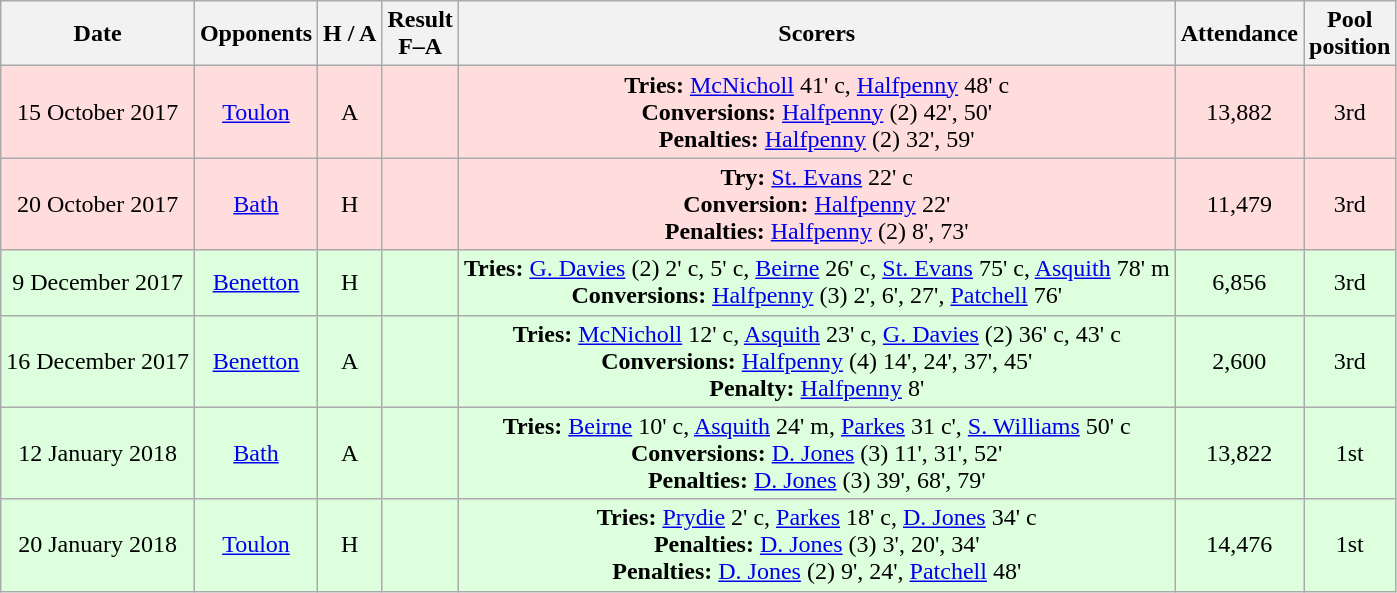<table class="wikitable" style="text-align:center">
<tr>
<th>Date</th>
<th>Opponents</th>
<th>H / A</th>
<th>Result<br>F–A</th>
<th>Scorers</th>
<th>Attendance</th>
<th>Pool<br>position</th>
</tr>
<tr bgcolor="ffdddd">
<td>15 October 2017</td>
<td><a href='#'>Toulon</a></td>
<td>A</td>
<td></td>
<td><strong>Tries:</strong> <a href='#'>McNicholl</a> 41' c, <a href='#'>Halfpenny</a> 48' c<br><strong>Conversions:</strong> <a href='#'>Halfpenny</a> (2) 42', 50'<br><strong>Penalties:</strong> <a href='#'>Halfpenny</a> (2) 32', 59'</td>
<td>13,882</td>
<td>3rd</td>
</tr>
<tr bgcolor="ffdddd">
<td>20 October 2017</td>
<td><a href='#'>Bath</a></td>
<td>H</td>
<td></td>
<td><strong>Try:</strong> <a href='#'>St. Evans</a> 22' c<br><strong>Conversion:</strong> <a href='#'>Halfpenny</a> 22'<br><strong>Penalties:</strong> <a href='#'>Halfpenny</a> (2) 8', 73'</td>
<td>11,479</td>
<td>3rd</td>
</tr>
<tr bgcolor="ddffdd">
<td>9 December 2017</td>
<td><a href='#'>Benetton</a></td>
<td>H</td>
<td></td>
<td><strong>Tries:</strong> <a href='#'>G. Davies</a> (2) 2' c, 5' c, <a href='#'>Beirne</a> 26' c, <a href='#'>St. Evans</a> 75' c, <a href='#'>Asquith</a> 78' m<br><strong>Conversions:</strong> <a href='#'>Halfpenny</a> (3) 2', 6', 27', <a href='#'>Patchell</a> 76'</td>
<td>6,856</td>
<td>3rd</td>
</tr>
<tr bgcolor="ddffdd">
<td>16 December 2017</td>
<td><a href='#'>Benetton</a></td>
<td>A</td>
<td></td>
<td><strong>Tries:</strong> <a href='#'>McNicholl</a> 12' c, <a href='#'>Asquith</a> 23' c, <a href='#'>G. Davies</a> (2) 36' c, 43' c<br><strong>Conversions:</strong> <a href='#'>Halfpenny</a> (4) 14', 24', 37', 45'<br><strong>Penalty:</strong> <a href='#'>Halfpenny</a> 8'</td>
<td>2,600</td>
<td>3rd</td>
</tr>
<tr bgcolor="ddffdd">
<td>12 January 2018</td>
<td><a href='#'>Bath</a></td>
<td>A</td>
<td></td>
<td><strong>Tries:</strong> <a href='#'>Beirne</a> 10' c, <a href='#'>Asquith</a> 24' m, <a href='#'>Parkes</a> 31 c', <a href='#'>S. Williams</a> 50' c<br><strong>Conversions:</strong> <a href='#'>D. Jones</a> (3) 11', 31', 52'<br><strong>Penalties:</strong> <a href='#'>D. Jones</a> (3) 39', 68', 79'</td>
<td>13,822</td>
<td>1st</td>
</tr>
<tr bgcolor="ddffdd">
<td>20 January 2018</td>
<td><a href='#'>Toulon</a></td>
<td>H</td>
<td></td>
<td><strong>Tries:</strong> <a href='#'>Prydie</a> 2' c, <a href='#'>Parkes</a> 18' c, <a href='#'>D. Jones</a> 34' c<br><strong>Penalties:</strong> <a href='#'>D. Jones</a> (3) 3', 20', 34'<br><strong>Penalties:</strong> <a href='#'>D. Jones</a> (2) 9', 24', <a href='#'>Patchell</a> 48'</td>
<td>14,476</td>
<td>1st</td>
</tr>
</table>
